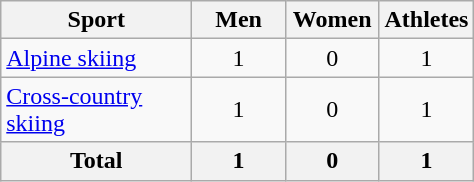<table class="wikitable sortable" style="text-align:center;">
<tr>
<th width=120>Sport</th>
<th width=55>Men</th>
<th width=55>Women</th>
<th width="55">Athletes</th>
</tr>
<tr>
<td align=left><a href='#'>Alpine skiing</a></td>
<td>1</td>
<td>0</td>
<td>1</td>
</tr>
<tr>
<td align=left><a href='#'>Cross-country skiing</a></td>
<td>1</td>
<td>0</td>
<td>1</td>
</tr>
<tr>
<th>Total</th>
<th>1</th>
<th>0</th>
<th>1</th>
</tr>
</table>
